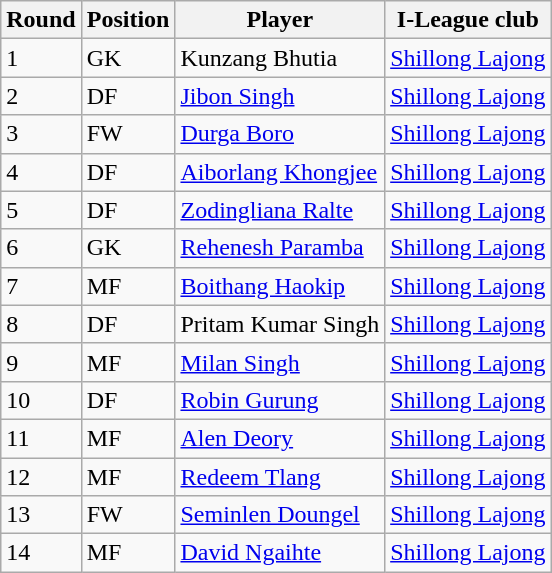<table class="wikitable">
<tr>
<th>Round</th>
<th>Position</th>
<th>Player</th>
<th>I-League club</th>
</tr>
<tr>
<td>1</td>
<td>GK</td>
<td> Kunzang Bhutia</td>
<td><a href='#'>Shillong Lajong</a></td>
</tr>
<tr>
<td>2</td>
<td>DF</td>
<td> <a href='#'>Jibon Singh</a></td>
<td><a href='#'>Shillong Lajong</a></td>
</tr>
<tr>
<td>3</td>
<td>FW</td>
<td> <a href='#'>Durga Boro</a></td>
<td><a href='#'>Shillong Lajong</a></td>
</tr>
<tr>
<td>4</td>
<td>DF</td>
<td> <a href='#'>Aiborlang Khongjee</a></td>
<td><a href='#'>Shillong Lajong</a></td>
</tr>
<tr>
<td>5</td>
<td>DF</td>
<td> <a href='#'>Zodingliana Ralte</a></td>
<td><a href='#'>Shillong Lajong</a></td>
</tr>
<tr>
<td>6</td>
<td>GK</td>
<td> <a href='#'>Rehenesh Paramba</a></td>
<td><a href='#'>Shillong Lajong</a></td>
</tr>
<tr>
<td>7</td>
<td>MF</td>
<td> <a href='#'>Boithang Haokip</a></td>
<td><a href='#'>Shillong Lajong</a></td>
</tr>
<tr>
<td>8</td>
<td>DF</td>
<td> Pritam Kumar Singh</td>
<td><a href='#'>Shillong Lajong</a></td>
</tr>
<tr>
<td>9</td>
<td>MF</td>
<td> <a href='#'>Milan Singh</a></td>
<td><a href='#'>Shillong Lajong</a></td>
</tr>
<tr>
<td>10</td>
<td>DF</td>
<td> <a href='#'>Robin Gurung</a></td>
<td><a href='#'>Shillong Lajong</a></td>
</tr>
<tr>
<td>11</td>
<td>MF</td>
<td> <a href='#'>Alen Deory</a></td>
<td><a href='#'>Shillong Lajong</a></td>
</tr>
<tr>
<td>12</td>
<td>MF</td>
<td> <a href='#'>Redeem Tlang</a></td>
<td><a href='#'>Shillong Lajong</a></td>
</tr>
<tr>
<td>13</td>
<td>FW</td>
<td> <a href='#'>Seminlen Doungel</a></td>
<td><a href='#'>Shillong Lajong</a></td>
</tr>
<tr>
<td>14</td>
<td>MF</td>
<td> <a href='#'>David Ngaihte</a></td>
<td><a href='#'>Shillong Lajong</a></td>
</tr>
</table>
